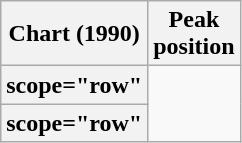<table class="wikitable plainrowheaders sortable">
<tr>
<th scope="col">Chart (1990)</th>
<th scope="col">Peak<br>position</th>
</tr>
<tr>
<th>scope="row" </th>
</tr>
<tr>
<th>scope="row" </th>
</tr>
</table>
